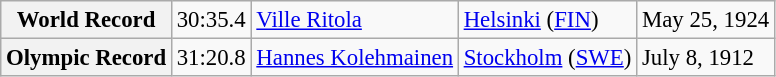<table class="wikitable" style="font-size:95%;">
<tr>
<th>World Record</th>
<td>30:35.4</td>
<td> <a href='#'>Ville Ritola</a></td>
<td><a href='#'>Helsinki</a> (<a href='#'>FIN</a>)</td>
<td>May 25, 1924</td>
</tr>
<tr>
<th>Olympic Record</th>
<td>31:20.8</td>
<td> <a href='#'>Hannes Kolehmainen</a></td>
<td><a href='#'>Stockholm</a> (<a href='#'>SWE</a>)</td>
<td>July 8, 1912</td>
</tr>
</table>
